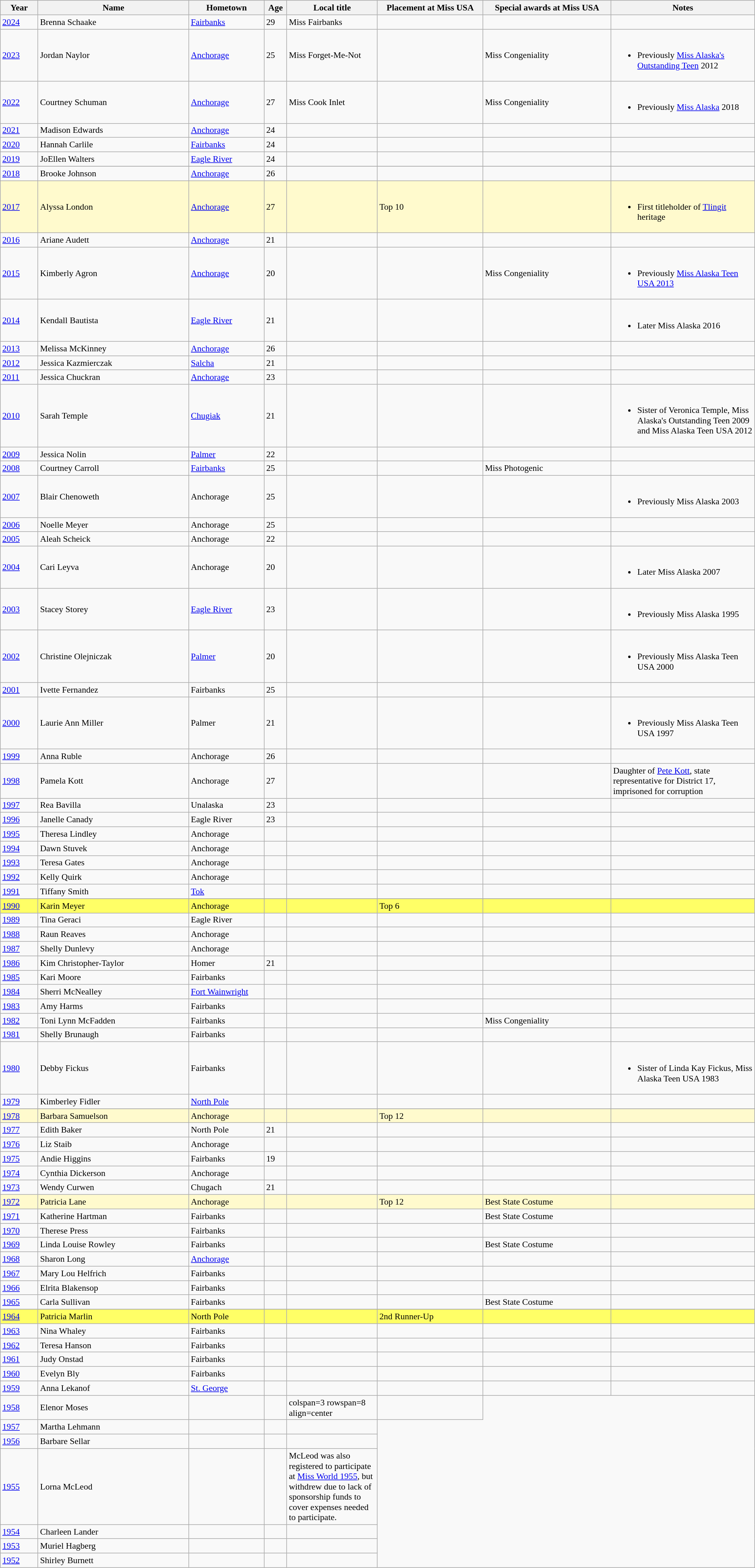<table class="wikitable"style="font-size:90%;">
<tr bgcolor="#efefef">
<th width=5%>Year</th>
<th width=20%>Name</th>
<th width=10%>Hometown</th>
<th width=3%>Age</th>
<th width="12%">Local title</th>
<th width=14%>Placement at Miss USA</th>
<th width=17%>Special awards at Miss USA</th>
<th width=31%>Notes</th>
</tr>
<tr>
<td><a href='#'>2024</a></td>
<td>Brenna Schaake</td>
<td><a href='#'>Fairbanks</a></td>
<td>29</td>
<td>Miss Fairbanks</td>
<td></td>
<td></td>
<td></td>
</tr>
<tr>
<td><a href='#'>2023</a></td>
<td>Jordan Naylor</td>
<td><a href='#'>Anchorage</a></td>
<td>25</td>
<td>Miss Forget-Me-Not</td>
<td></td>
<td>Miss Congeniality</td>
<td><br><ul><li>Previously <a href='#'>Miss Alaska's Outstanding Teen</a> 2012</li></ul></td>
</tr>
<tr>
<td><a href='#'>2022</a></td>
<td>Courtney Schuman</td>
<td><a href='#'>Anchorage</a></td>
<td>27</td>
<td>Miss Cook Inlet</td>
<td></td>
<td>Miss Congeniality</td>
<td><br><ul><li>Previously <a href='#'>Miss Alaska</a> 2018</li></ul></td>
</tr>
<tr>
<td><a href='#'>2021</a></td>
<td>Madison Edwards</td>
<td><a href='#'>Anchorage</a></td>
<td>24</td>
<td></td>
<td></td>
<td></td>
<td></td>
</tr>
<tr>
<td><a href='#'>2020</a></td>
<td>Hannah Carlile</td>
<td><a href='#'>Fairbanks</a></td>
<td>24</td>
<td></td>
<td></td>
<td></td>
<td></td>
</tr>
<tr>
<td><a href='#'>2019</a></td>
<td>JoEllen Walters</td>
<td><a href='#'>Eagle River</a></td>
<td>24</td>
<td></td>
<td></td>
<td></td>
<td></td>
</tr>
<tr>
</tr>
<tr>
<td><a href='#'>2018</a></td>
<td>Brooke Johnson</td>
<td><a href='#'>Anchorage</a></td>
<td>26</td>
<td></td>
<td></td>
<td></td>
<td></td>
</tr>
<tr style="background-color:#FFFACD;">
<td><a href='#'>2017</a></td>
<td>Alyssa London</td>
<td><a href='#'>Anchorage</a></td>
<td>27</td>
<td></td>
<td>Top 10</td>
<td></td>
<td><br><ul><li>First titleholder of <a href='#'>Tlingit</a> heritage</li></ul></td>
</tr>
<tr>
<td><a href='#'>2016</a></td>
<td>Ariane Audett</td>
<td><a href='#'>Anchorage</a></td>
<td>21</td>
<td></td>
<td></td>
<td></td>
<td></td>
</tr>
<tr>
<td><a href='#'>2015</a></td>
<td>Kimberly Agron</td>
<td><a href='#'>Anchorage</a></td>
<td>20</td>
<td></td>
<td></td>
<td>Miss Congeniality</td>
<td><br><ul><li>Previously <a href='#'>Miss Alaska Teen USA 2013</a></li></ul></td>
</tr>
<tr>
<td><a href='#'>2014</a></td>
<td>Kendall Bautista</td>
<td><a href='#'>Eagle River</a></td>
<td>21</td>
<td></td>
<td></td>
<td></td>
<td><br><ul><li>Later Miss Alaska 2016</li></ul></td>
</tr>
<tr>
<td><a href='#'>2013</a></td>
<td>Melissa McKinney</td>
<td><a href='#'>Anchorage</a></td>
<td>26</td>
<td></td>
<td></td>
<td></td>
<td></td>
</tr>
<tr>
<td><a href='#'>2012</a></td>
<td>Jessica Kazmierczak</td>
<td><a href='#'>Salcha</a></td>
<td>21</td>
<td></td>
<td></td>
<td></td>
<td></td>
</tr>
<tr>
<td><a href='#'>2011</a></td>
<td>Jessica Chuckran</td>
<td><a href='#'>Anchorage</a></td>
<td>23</td>
<td></td>
<td></td>
<td></td>
<td></td>
</tr>
<tr>
<td><a href='#'>2010</a></td>
<td>Sarah Temple</td>
<td><a href='#'>Chugiak</a></td>
<td>21</td>
<td></td>
<td></td>
<td></td>
<td><br><ul><li>Sister of Veronica Temple, Miss Alaska's Outstanding Teen 2009 and Miss Alaska Teen USA 2012</li></ul></td>
</tr>
<tr>
<td><a href='#'>2009</a></td>
<td>Jessica Nolin</td>
<td><a href='#'>Palmer</a></td>
<td>22</td>
<td></td>
<td></td>
<td></td>
</tr>
<tr>
<td><a href='#'>2008</a></td>
<td>Courtney Carroll</td>
<td><a href='#'>Fairbanks</a></td>
<td>25</td>
<td></td>
<td></td>
<td>Miss Photogenic</td>
<td></td>
</tr>
<tr>
<td><a href='#'>2007</a></td>
<td>Blair Chenoweth</td>
<td>Anchorage</td>
<td>25</td>
<td></td>
<td></td>
<td></td>
<td><br><ul><li>Previously Miss Alaska 2003</li></ul></td>
</tr>
<tr>
<td><a href='#'>2006</a></td>
<td>Noelle Meyer</td>
<td>Anchorage</td>
<td>25</td>
<td></td>
<td></td>
<td></td>
<td></td>
</tr>
<tr>
<td><a href='#'>2005</a></td>
<td>Aleah Scheick</td>
<td>Anchorage</td>
<td>22</td>
<td></td>
<td></td>
<td></td>
<td></td>
</tr>
<tr>
<td><a href='#'>2004</a></td>
<td>Cari Leyva</td>
<td>Anchorage</td>
<td>20</td>
<td></td>
<td></td>
<td></td>
<td><br><ul><li>Later Miss Alaska 2007</li></ul></td>
</tr>
<tr>
<td><a href='#'>2003</a></td>
<td>Stacey Storey</td>
<td><a href='#'>Eagle River</a></td>
<td>23</td>
<td></td>
<td></td>
<td></td>
<td><br><ul><li>Previously Miss Alaska 1995</li></ul></td>
</tr>
<tr>
<td><a href='#'>2002</a></td>
<td>Christine Olejniczak</td>
<td><a href='#'>Palmer</a></td>
<td>20</td>
<td></td>
<td></td>
<td></td>
<td><br><ul><li>Previously Miss Alaska Teen USA 2000</li></ul></td>
</tr>
<tr>
<td><a href='#'>2001</a></td>
<td>Ivette Fernandez</td>
<td>Fairbanks</td>
<td>25</td>
<td></td>
<td></td>
<td></td>
<td></td>
</tr>
<tr>
<td><a href='#'>2000</a></td>
<td>Laurie Ann Miller</td>
<td>Palmer</td>
<td>21</td>
<td></td>
<td></td>
<td></td>
<td><br><ul><li>Previously Miss Alaska Teen USA 1997</li></ul></td>
</tr>
<tr>
<td><a href='#'>1999</a></td>
<td>Anna Ruble</td>
<td>Anchorage</td>
<td>26</td>
<td></td>
<td></td>
<td></td>
<td></td>
</tr>
<tr>
<td><a href='#'>1998</a></td>
<td>Pamela Kott</td>
<td>Anchorage</td>
<td>27</td>
<td></td>
<td></td>
<td></td>
<td>Daughter of <a href='#'>Pete Kott</a>, state representative for District 17, imprisoned for corruption</td>
</tr>
<tr>
<td><a href='#'>1997</a></td>
<td>Rea Bavilla</td>
<td>Unalaska</td>
<td>23</td>
<td></td>
<td></td>
<td></td>
<td></td>
</tr>
<tr>
<td><a href='#'>1996</a></td>
<td>Janelle Canady</td>
<td>Eagle River</td>
<td>23</td>
<td></td>
<td></td>
<td></td>
<td></td>
</tr>
<tr>
<td><a href='#'>1995</a></td>
<td>Theresa Lindley</td>
<td>Anchorage</td>
<td></td>
<td></td>
<td></td>
<td></td>
<td></td>
</tr>
<tr>
<td><a href='#'>1994</a></td>
<td>Dawn Stuvek</td>
<td>Anchorage</td>
<td></td>
<td></td>
<td></td>
<td></td>
<td></td>
</tr>
<tr>
<td><a href='#'>1993</a></td>
<td>Teresa Gates</td>
<td>Anchorage</td>
<td></td>
<td></td>
<td></td>
<td></td>
<td></td>
</tr>
<tr>
<td><a href='#'>1992</a></td>
<td>Kelly Quirk</td>
<td>Anchorage</td>
<td></td>
<td></td>
<td></td>
<td></td>
<td></td>
</tr>
<tr>
<td><a href='#'>1991</a></td>
<td>Tiffany Smith</td>
<td><a href='#'>Tok</a></td>
<td></td>
<td></td>
<td></td>
<td></td>
<td></td>
</tr>
<tr>
</tr>
<tr style="background-color:#FFFF66;">
<td><a href='#'>1990</a></td>
<td>Karin Meyer</td>
<td>Anchorage</td>
<td></td>
<td></td>
<td>Top 6</td>
<td></td>
<td></td>
</tr>
<tr>
<td><a href='#'>1989</a></td>
<td>Tina Geraci</td>
<td>Eagle River</td>
<td></td>
<td></td>
<td></td>
<td></td>
<td></td>
</tr>
<tr>
<td><a href='#'>1988</a></td>
<td>Raun Reaves</td>
<td>Anchorage</td>
<td></td>
<td></td>
<td></td>
<td></td>
<td></td>
</tr>
<tr>
<td><a href='#'>1987</a></td>
<td>Shelly Dunlevy</td>
<td>Anchorage</td>
<td></td>
<td></td>
<td></td>
<td></td>
<td></td>
</tr>
<tr>
<td><a href='#'>1986</a></td>
<td>Kim Christopher-Taylor</td>
<td>Homer</td>
<td>21</td>
<td></td>
<td></td>
<td></td>
<td></td>
</tr>
<tr>
<td><a href='#'>1985</a></td>
<td>Kari Moore</td>
<td>Fairbanks</td>
<td></td>
<td></td>
<td></td>
<td></td>
<td></td>
</tr>
<tr>
<td><a href='#'>1984</a></td>
<td>Sherri McNealley</td>
<td><a href='#'>Fort Wainwright</a></td>
<td></td>
<td></td>
<td></td>
<td></td>
<td></td>
</tr>
<tr>
<td><a href='#'>1983</a></td>
<td>Amy Harms</td>
<td>Fairbanks</td>
<td></td>
<td></td>
<td></td>
<td></td>
<td></td>
</tr>
<tr>
<td><a href='#'>1982</a></td>
<td>Toni Lynn McFadden</td>
<td>Fairbanks</td>
<td></td>
<td></td>
<td></td>
<td>Miss Congeniality</td>
<td></td>
</tr>
<tr>
<td><a href='#'>1981</a></td>
<td>Shelly Brunaugh</td>
<td>Fairbanks</td>
<td></td>
<td></td>
<td></td>
<td></td>
<td></td>
</tr>
<tr>
<td><a href='#'>1980</a></td>
<td>Debby Fickus</td>
<td>Fairbanks</td>
<td></td>
<td></td>
<td></td>
<td></td>
<td><br><ul><li>Sister of Linda Kay Fickus, Miss Alaska Teen USA 1983</li></ul></td>
</tr>
<tr>
<td><a href='#'>1979</a></td>
<td>Kimberley Fidler</td>
<td><a href='#'>North Pole</a></td>
<td></td>
<td></td>
<td></td>
<td></td>
<td></td>
</tr>
<tr>
</tr>
<tr style="background-color:#FFFACD;">
<td><a href='#'>1978</a></td>
<td>Barbara Samuelson</td>
<td>Anchorage</td>
<td></td>
<td></td>
<td>Top 12</td>
<td></td>
<td></td>
</tr>
<tr>
<td><a href='#'>1977</a></td>
<td>Edith Baker</td>
<td>North Pole</td>
<td>21</td>
<td></td>
<td></td>
<td></td>
<td></td>
</tr>
<tr>
<td><a href='#'>1976</a></td>
<td>Liz Staib</td>
<td>Anchorage</td>
<td></td>
<td></td>
<td></td>
<td></td>
<td></td>
</tr>
<tr>
<td><a href='#'>1975</a></td>
<td>Andie Higgins</td>
<td>Fairbanks</td>
<td>19</td>
<td></td>
<td></td>
<td></td>
<td></td>
</tr>
<tr>
<td><a href='#'>1974</a></td>
<td>Cynthia Dickerson</td>
<td>Anchorage</td>
<td></td>
<td></td>
<td></td>
<td></td>
<td></td>
</tr>
<tr>
<td><a href='#'>1973</a></td>
<td>Wendy Curwen</td>
<td>Chugach</td>
<td>21</td>
<td></td>
<td></td>
<td></td>
<td></td>
</tr>
<tr style="background-color:#FFFACD;">
<td><a href='#'>1972</a></td>
<td>Patricia Lane</td>
<td>Anchorage</td>
<td></td>
<td></td>
<td>Top 12</td>
<td>Best State Costume</td>
<td></td>
</tr>
<tr>
<td><a href='#'>1971</a></td>
<td>Katherine Hartman</td>
<td>Fairbanks</td>
<td></td>
<td></td>
<td></td>
<td>Best State Costume</td>
<td></td>
</tr>
<tr>
<td><a href='#'>1970</a></td>
<td>Therese Press</td>
<td>Fairbanks</td>
<td></td>
<td></td>
<td></td>
<td></td>
<td></td>
</tr>
<tr>
<td><a href='#'>1969</a></td>
<td>Linda Louise Rowley</td>
<td>Fairbanks</td>
<td></td>
<td></td>
<td></td>
<td>Best State Costume</td>
<td></td>
</tr>
<tr>
<td><a href='#'>1968</a></td>
<td>Sharon Long</td>
<td><a href='#'>Anchorage</a></td>
<td></td>
<td></td>
<td></td>
<td></td>
<td></td>
</tr>
<tr>
<td><a href='#'>1967</a></td>
<td>Mary Lou Helfrich</td>
<td>Fairbanks</td>
<td></td>
<td></td>
<td></td>
<td></td>
<td></td>
</tr>
<tr>
<td><a href='#'>1966</a></td>
<td>Elrita Blakensop</td>
<td>Fairbanks</td>
<td></td>
<td></td>
<td></td>
<td></td>
<td></td>
</tr>
<tr>
<td><a href='#'>1965</a></td>
<td>Carla Sullivan</td>
<td>Fairbanks</td>
<td></td>
<td></td>
<td></td>
<td>Best State Costume</td>
<td></td>
</tr>
<tr>
</tr>
<tr style="background-color:#FFFF66;">
<td><a href='#'>1964</a></td>
<td>Patricia Marlin</td>
<td>North Pole</td>
<td></td>
<td></td>
<td>2nd Runner-Up</td>
<td></td>
<td></td>
</tr>
<tr>
<td><a href='#'>1963</a></td>
<td>Nina Whaley</td>
<td>Fairbanks</td>
<td></td>
<td></td>
<td></td>
<td></td>
<td></td>
</tr>
<tr>
<td><a href='#'>1962</a></td>
<td>Teresa Hanson</td>
<td>Fairbanks</td>
<td></td>
<td></td>
<td></td>
<td></td>
<td></td>
</tr>
<tr>
<td><a href='#'>1961</a></td>
<td>Judy Onstad</td>
<td>Fairbanks</td>
<td></td>
<td></td>
<td></td>
<td></td>
<td></td>
</tr>
<tr>
<td><a href='#'>1960</a></td>
<td>Evelyn Bly</td>
<td>Fairbanks</td>
<td></td>
<td></td>
<td></td>
<td></td>
<td></td>
</tr>
<tr>
<td><a href='#'>1959</a></td>
<td>Anna Lekanof</td>
<td><a href='#'>St. George</a></td>
<td></td>
<td></td>
<td></td>
<td></td>
<td></td>
</tr>
<tr>
<td><a href='#'>1958</a></td>
<td>Elenor Moses</td>
<td></td>
<td></td>
<td>colspan=3 rowspan=8 align=center </td>
<td></td>
</tr>
<tr>
<td><a href='#'>1957</a></td>
<td>Martha Lehmann</td>
<td></td>
<td></td>
<td></td>
</tr>
<tr>
<td><a href='#'>1956</a></td>
<td>Barbare Sellar</td>
<td></td>
<td></td>
<td></td>
</tr>
<tr>
<td><a href='#'>1955</a></td>
<td>Lorna McLeod</td>
<td></td>
<td></td>
<td>McLeod was also registered to participate at <a href='#'>Miss World 1955</a>, but withdrew due to lack of sponsorship funds to cover expenses needed to participate.</td>
</tr>
<tr>
<td><a href='#'>1954</a></td>
<td>Charleen Lander</td>
<td></td>
<td></td>
<td></td>
</tr>
<tr>
<td><a href='#'>1953</a></td>
<td>Muriel Hagberg</td>
<td></td>
<td></td>
<td></td>
</tr>
<tr>
<td><a href='#'>1952</a></td>
<td>Shirley Burnett</td>
<td></td>
<td></td>
<td></td>
</tr>
</table>
